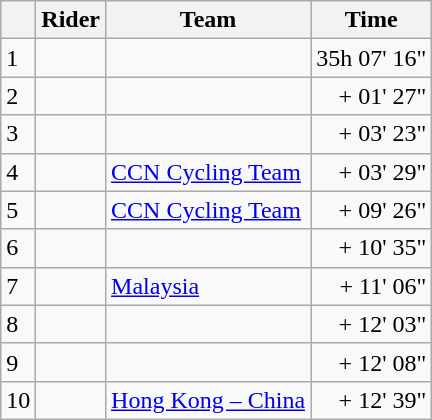<table class="wikitable">
<tr>
<th></th>
<th>Rider</th>
<th>Team</th>
<th>Time</th>
</tr>
<tr>
<td>1</td>
<td> </td>
<td></td>
<td align=right>35h 07' 16"</td>
</tr>
<tr>
<td>2</td>
<td></td>
<td></td>
<td align=right>+ 01' 27"</td>
</tr>
<tr>
<td>3</td>
<td></td>
<td></td>
<td align=right>+ 03' 23"</td>
</tr>
<tr>
<td>4</td>
<td></td>
<td><a href='#'>CCN Cycling Team</a></td>
<td align=right>+ 03' 29"</td>
</tr>
<tr>
<td>5</td>
<td></td>
<td><a href='#'>CCN Cycling Team</a></td>
<td align=right>+ 09' 26"</td>
</tr>
<tr>
<td>6</td>
<td></td>
<td></td>
<td align=right>+ 10' 35"</td>
</tr>
<tr>
<td>7</td>
<td></td>
<td><a href='#'>Malaysia</a></td>
<td align=right>+ 11' 06"</td>
</tr>
<tr>
<td>8</td>
<td></td>
<td></td>
<td align=right>+ 12' 03"</td>
</tr>
<tr>
<td>9</td>
<td></td>
<td></td>
<td align=right>+ 12' 08"</td>
</tr>
<tr>
<td>10</td>
<td></td>
<td><a href='#'>Hong Kong – China</a></td>
<td align=right>+ 12' 39"</td>
</tr>
</table>
